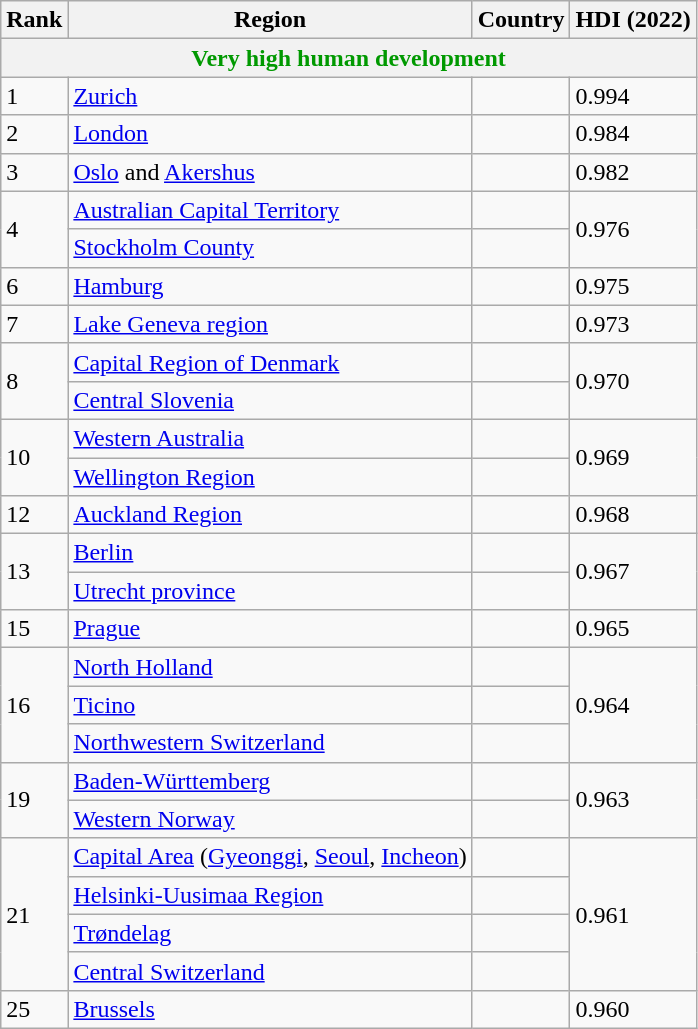<table class="wikitable sortable">
<tr>
<th class="sort">Rank</th>
<th class="sort">Region</th>
<th>Country</th>
<th class="sort">HDI (2022)</th>
</tr>
<tr>
<th colspan="4" style="color:#090;">Very high human development</th>
</tr>
<tr>
<td>1</td>
<td style="“text-align:left”"><a href='#'>Zurich</a></td>
<td></td>
<td>0.994</td>
</tr>
<tr>
<td>2</td>
<td style="text-align:left"><a href='#'>London</a></td>
<td></td>
<td>0.984</td>
</tr>
<tr>
<td>3</td>
<td><a href='#'>Oslo</a> and <a href='#'>Akershus</a></td>
<td></td>
<td>0.982</td>
</tr>
<tr>
<td rowspan="2">4</td>
<td><a href='#'>Australian Capital Territory</a></td>
<td></td>
<td rowspan="2">0.976</td>
</tr>
<tr>
<td><a href='#'>Stockholm County</a></td>
<td></td>
</tr>
<tr>
<td>6</td>
<td style="text-align:left"><a href='#'>Hamburg</a></td>
<td></td>
<td>0.975</td>
</tr>
<tr>
<td>7</td>
<td><a href='#'>Lake Geneva region</a></td>
<td></td>
<td>0.973</td>
</tr>
<tr>
<td rowspan="2">8</td>
<td><a href='#'>Capital Region of Denmark</a></td>
<td></td>
<td rowspan="2">0.970</td>
</tr>
<tr>
<td><a href='#'>Central Slovenia</a></td>
<td></td>
</tr>
<tr>
<td rowspan="2">10</td>
<td><a href='#'>Western Australia</a></td>
<td></td>
<td rowspan="2">0.969</td>
</tr>
<tr>
<td><a href='#'>Wellington Region</a></td>
<td></td>
</tr>
<tr>
<td>12</td>
<td><a href='#'>Auckland Region</a></td>
<td></td>
<td>0.968</td>
</tr>
<tr>
<td rowspan="2">13</td>
<td><a href='#'>Berlin</a></td>
<td></td>
<td rowspan="2">0.967</td>
</tr>
<tr>
<td><a href='#'>Utrecht province</a></td>
<td></td>
</tr>
<tr>
<td>15</td>
<td><a href='#'>Prague</a></td>
<td></td>
<td>0.965</td>
</tr>
<tr>
<td rowspan="3">16</td>
<td><a href='#'>North Holland</a></td>
<td></td>
<td rowspan="3">0.964</td>
</tr>
<tr>
<td><a href='#'>Ticino</a></td>
<td></td>
</tr>
<tr>
<td><a href='#'>Northwestern Switzerland</a></td>
<td></td>
</tr>
<tr>
<td rowspan="2">19</td>
<td><a href='#'>Baden-Württemberg</a></td>
<td></td>
<td rowspan="2">0.963</td>
</tr>
<tr>
<td><a href='#'>Western Norway</a></td>
<td></td>
</tr>
<tr>
<td rowspan="4">21</td>
<td><a href='#'>Capital Area</a> (<a href='#'>Gyeonggi</a>, <a href='#'>Seoul</a>, <a href='#'>Incheon</a>)</td>
<td></td>
<td rowspan="4">0.961</td>
</tr>
<tr>
<td><a href='#'>Helsinki-Uusimaa Region</a></td>
<td></td>
</tr>
<tr>
<td><a href='#'>Trøndelag</a></td>
<td></td>
</tr>
<tr>
<td><a href='#'>Central Switzerland</a></td>
<td></td>
</tr>
<tr>
<td>25</td>
<td><a href='#'>Brussels</a></td>
<td></td>
<td>0.960</td>
</tr>
</table>
